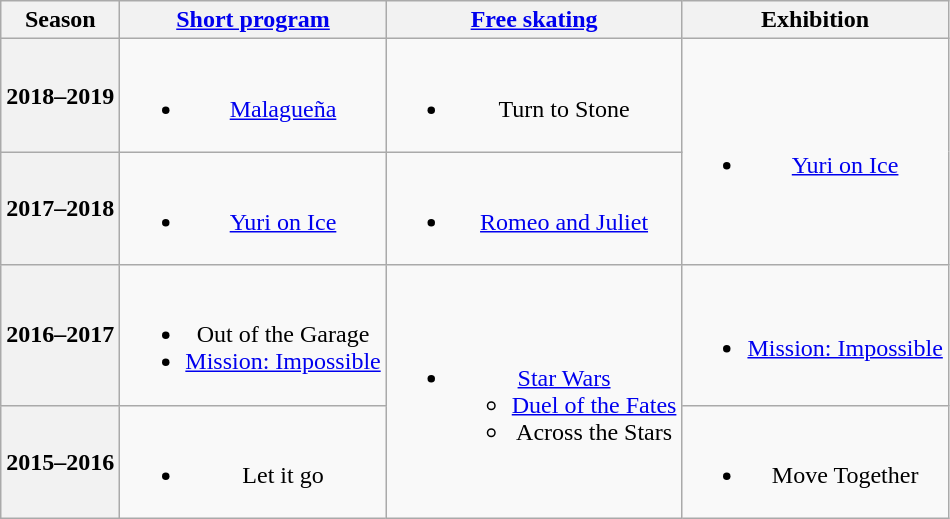<table class=wikitable style=text-align:center>
<tr>
<th>Season</th>
<th><a href='#'>Short program</a></th>
<th><a href='#'>Free skating</a></th>
<th>Exhibition</th>
</tr>
<tr>
<th>2018–2019 <br> </th>
<td><br><ul><li><a href='#'>Malagueña</a> <br></li></ul></td>
<td><br><ul><li>Turn to Stone <br></li></ul></td>
<td rowspan=2><br><ul><li><a href='#'>Yuri on Ice</a> <br></li></ul></td>
</tr>
<tr>
<th>2017–2018 <br> </th>
<td><br><ul><li><a href='#'>Yuri on Ice</a> <br></li></ul></td>
<td><br><ul><li><a href='#'>Romeo and Juliet</a> <br></li></ul></td>
</tr>
<tr>
<th>2016–2017 <br> </th>
<td><br><ul><li>Out of the Garage <br></li><li><a href='#'>Mission: Impossible</a></li></ul></td>
<td rowspan=2><br><ul><li><a href='#'>Star Wars</a> <br><ul><li><a href='#'>Duel of the Fates</a></li><li>Across the Stars</li></ul></li></ul></td>
<td><br><ul><li><a href='#'>Mission: Impossible</a></li></ul></td>
</tr>
<tr>
<th>2015–2016<br></th>
<td><br><ul><li>Let it go<br></li></ul></td>
<td><br><ul><li>Move Together</li></ul></td>
</tr>
</table>
